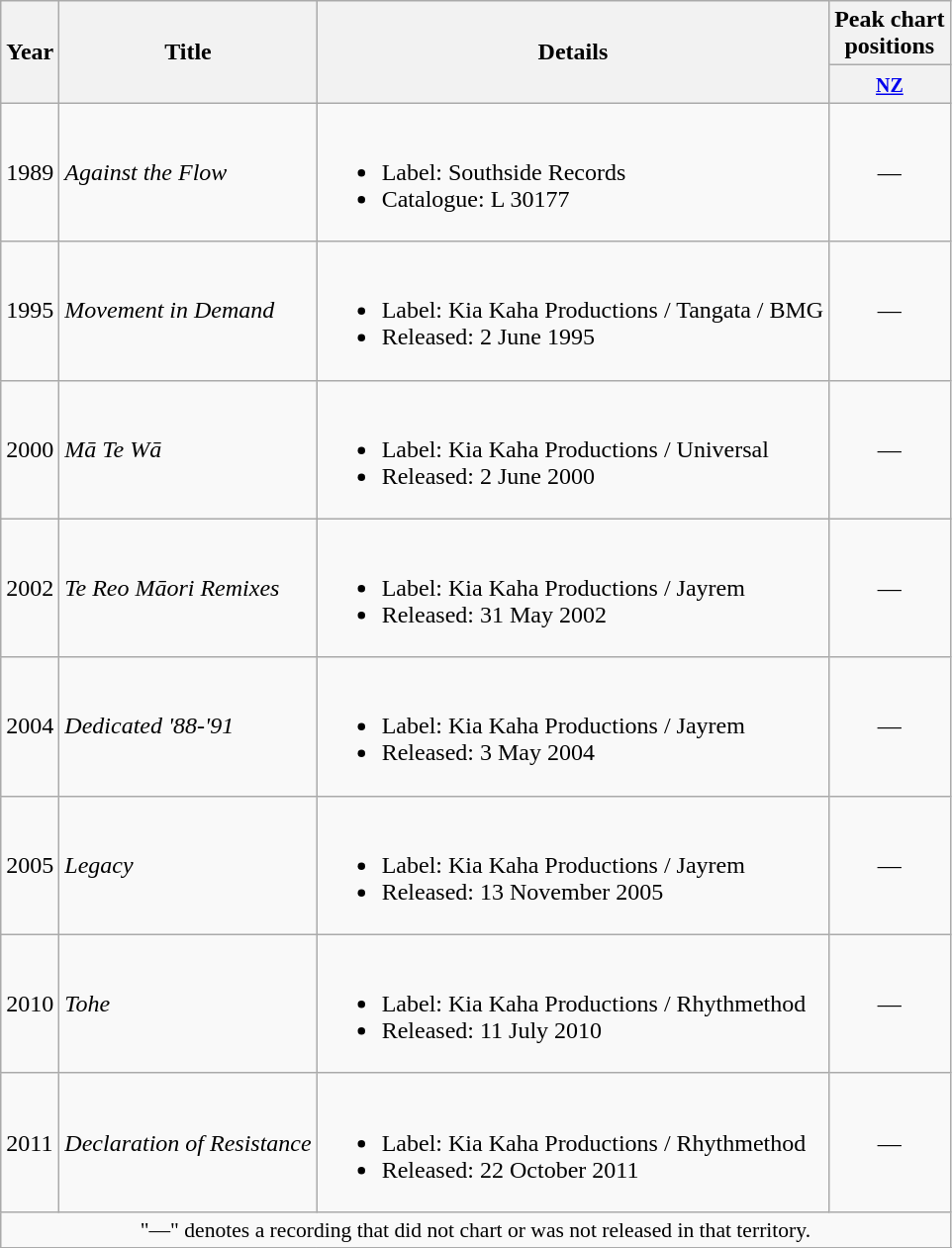<table class="wikitable plainrowheaders">
<tr>
<th rowspan="2">Year</th>
<th rowspan="2">Title</th>
<th rowspan="2">Details</th>
<th>Peak chart<br>positions</th>
</tr>
<tr>
<th><small><a href='#'>NZ</a></small></th>
</tr>
<tr>
<td>1989</td>
<td><em>Against the Flow</em></td>
<td><br><ul><li>Label: Southside Records</li><li>Catalogue: L 30177</li></ul></td>
<td align="center">—</td>
</tr>
<tr>
<td>1995</td>
<td><em>Movement in Demand</em></td>
<td><br><ul><li>Label: Kia Kaha Productions / Tangata / BMG</li><li>Released: 2 June 1995</li></ul></td>
<td align="center">—</td>
</tr>
<tr>
<td>2000</td>
<td><em>Mā Te Wā</em></td>
<td><br><ul><li>Label: Kia Kaha Productions / Universal</li><li>Released: 2 June 2000</li></ul></td>
<td align="center">—</td>
</tr>
<tr>
<td>2002</td>
<td><em>Te Reo Māori Remixes</em></td>
<td><br><ul><li>Label: Kia Kaha Productions / Jayrem</li><li>Released: 31 May 2002</li></ul></td>
<td align="center">—</td>
</tr>
<tr>
<td>2004</td>
<td><em>Dedicated '88-'91</em></td>
<td><br><ul><li>Label: Kia Kaha Productions / Jayrem</li><li>Released: 3 May 2004</li></ul></td>
<td align="center">—</td>
</tr>
<tr>
<td>2005</td>
<td><em>Legacy</em></td>
<td><br><ul><li>Label: Kia Kaha Productions / Jayrem</li><li>Released: 13 November 2005</li></ul></td>
<td align="center">—</td>
</tr>
<tr>
<td>2010</td>
<td><em>Tohe</em></td>
<td><br><ul><li>Label: Kia Kaha Productions / Rhythmethod</li><li>Released: 11 July 2010</li></ul></td>
<td align="center">—</td>
</tr>
<tr>
<td>2011</td>
<td><em>Declaration of Resistance</em></td>
<td><br><ul><li>Label: Kia Kaha Productions / Rhythmethod</li><li>Released: 22 October 2011</li></ul></td>
<td align="center">—</td>
</tr>
<tr>
<td colspan="4" style="font-size:90%" align="center">"—" denotes a recording that did not chart or was not released in that territory.</td>
</tr>
<tr>
</tr>
</table>
